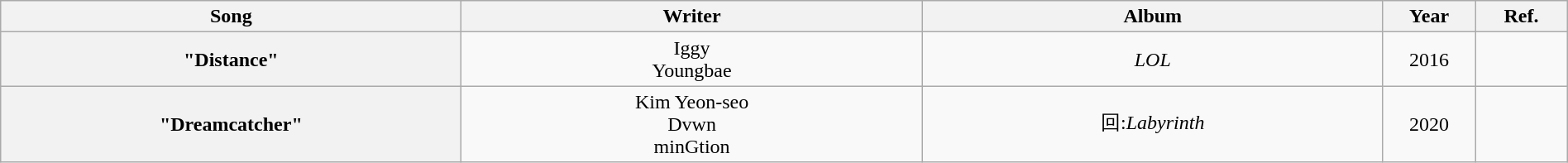<table class="wikitable plainrowheaders" style="text-align:center; width:100%">
<tr>
<th style="width:25%">Song</th>
<th style="width:25%">Writer</th>
<th style="width:25%">Album</th>
<th style="width:5%">Year</th>
<th style="width:5%">Ref.</th>
</tr>
<tr>
<th scope="row">"Distance" </th>
<td>Iggy<br>Youngbae</td>
<td><em>LOL</em></td>
<td>2016</td>
<td></td>
</tr>
<tr>
<th scope="row">"Dreamcatcher"</th>
<td>Kim Yeon-seo<br>Dvwn<br>minGtion</td>
<td>回:<em>Labyrinth</em></td>
<td>2020</td>
<td></td>
</tr>
</table>
